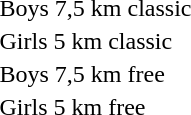<table>
<tr>
<td>Boys 7,5 km classic</td>
<td></td>
<td></td>
<td></td>
</tr>
<tr>
<td>Girls 5 km classic</td>
<td></td>
<td></td>
<td></td>
</tr>
<tr>
<td>Boys 7,5 km free</td>
<td></td>
<td></td>
<td></td>
</tr>
<tr>
<td>Girls 5 km free</td>
<td></td>
<td></td>
<td></td>
</tr>
</table>
